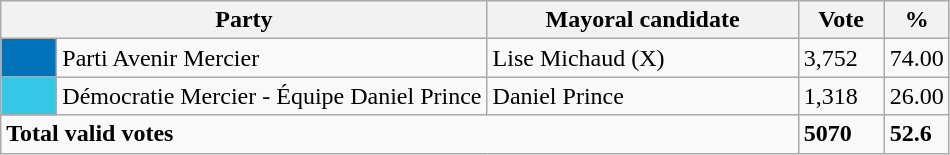<table class="wikitable">
<tr>
<th bgcolor="#DDDDFF" width="230px" colspan="2">Party</th>
<th bgcolor="#DDDDFF" width="200px">Mayoral candidate</th>
<th bgcolor="#DDDDFF" width="50px">Vote</th>
<th bgcolor="#DDDDFF" width="30px">%</th>
</tr>
<tr>
<td bgcolor=#0073BB width="30px"> </td>
<td>Parti Avenir Mercier</td>
<td>Lise Michaud (X)</td>
<td>3,752</td>
<td>74.00</td>
</tr>
<tr>
<td bgcolor=#35C7E6 width="30px"> </td>
<td>Démocratie Mercier - Équipe Daniel Prince</td>
<td>Daniel Prince</td>
<td>1,318</td>
<td>26.00</td>
</tr>
<tr>
<td colspan="3"><strong>Total valid votes</strong></td>
<td><strong>5070</strong></td>
<td><strong>52.6</strong></td>
</tr>
</table>
